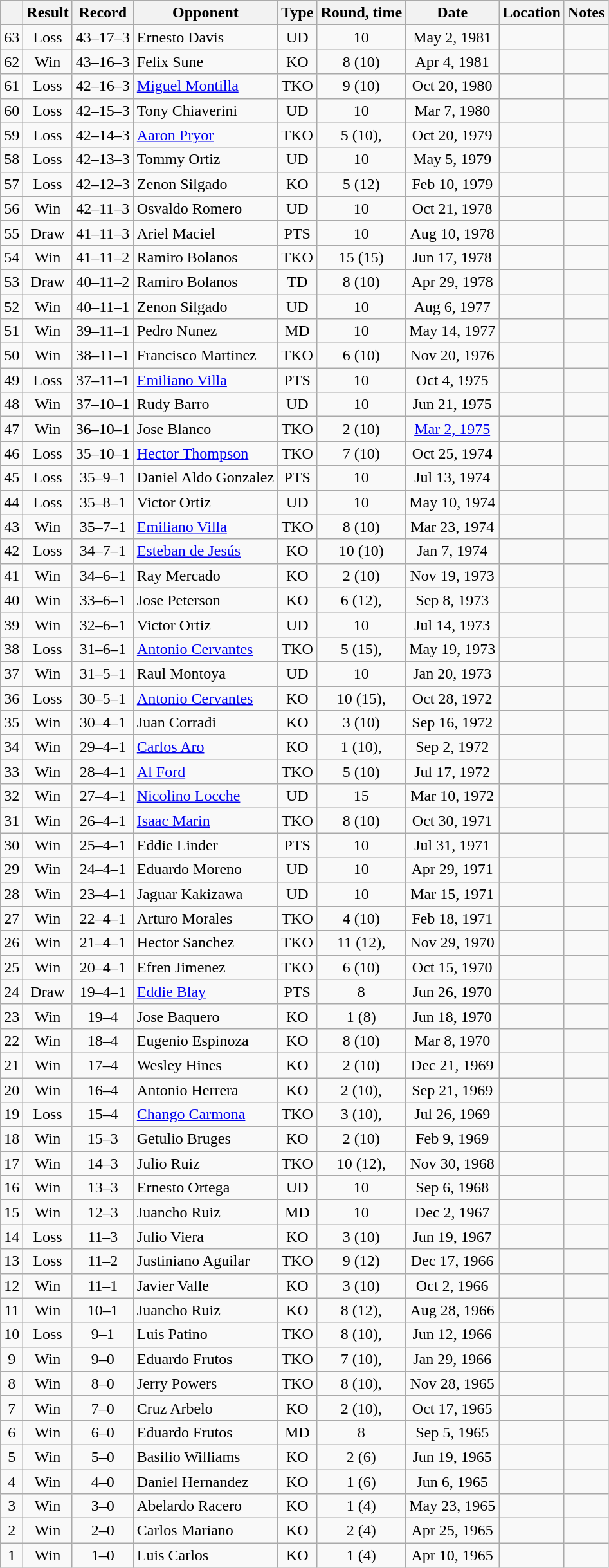<table class=wikitable style=text-align:center>
<tr>
<th></th>
<th>Result</th>
<th>Record</th>
<th>Opponent</th>
<th>Type</th>
<th>Round, time</th>
<th>Date</th>
<th>Location</th>
<th>Notes</th>
</tr>
<tr>
<td>63</td>
<td>Loss</td>
<td>43–17–3</td>
<td align=left>Ernesto Davis</td>
<td>UD</td>
<td>10</td>
<td>May 2, 1981</td>
<td align=left></td>
<td align=left></td>
</tr>
<tr>
<td>62</td>
<td>Win</td>
<td>43–16–3</td>
<td align=left>Felix Sune</td>
<td>KO</td>
<td>8 (10)</td>
<td>Apr 4, 1981</td>
<td align=left></td>
<td align=left></td>
</tr>
<tr>
<td>61</td>
<td>Loss</td>
<td>42–16–3</td>
<td align=left><a href='#'>Miguel Montilla</a></td>
<td>TKO</td>
<td>9 (10)</td>
<td>Oct 20, 1980</td>
<td align=left></td>
<td align=left></td>
</tr>
<tr>
<td>60</td>
<td>Loss</td>
<td>42–15–3</td>
<td align=left>Tony Chiaverini</td>
<td>UD</td>
<td>10</td>
<td>Mar 7, 1980</td>
<td align=left></td>
<td align=left></td>
</tr>
<tr>
<td>59</td>
<td>Loss</td>
<td>42–14–3</td>
<td align=left><a href='#'>Aaron Pryor</a></td>
<td>TKO</td>
<td>5 (10), </td>
<td>Oct 20, 1979</td>
<td align=left></td>
<td align=left></td>
</tr>
<tr>
<td>58</td>
<td>Loss</td>
<td>42–13–3</td>
<td align=left>Tommy Ortiz</td>
<td>UD</td>
<td>10</td>
<td>May 5, 1979</td>
<td align=left></td>
<td align=left></td>
</tr>
<tr>
<td>57</td>
<td>Loss</td>
<td>42–12–3</td>
<td align=left>Zenon Silgado</td>
<td>KO</td>
<td>5 (12)</td>
<td>Feb 10, 1979</td>
<td align=left></td>
<td align=left></td>
</tr>
<tr>
<td>56</td>
<td>Win</td>
<td>42–11–3</td>
<td align=left>Osvaldo Romero</td>
<td>UD</td>
<td>10</td>
<td>Oct 21, 1978</td>
<td align=left></td>
<td align=left></td>
</tr>
<tr>
<td>55</td>
<td>Draw</td>
<td>41–11–3</td>
<td align=left>Ariel Maciel</td>
<td>PTS</td>
<td>10</td>
<td>Aug 10, 1978</td>
<td align=left></td>
<td align=left></td>
</tr>
<tr>
<td>54</td>
<td>Win</td>
<td>41–11–2</td>
<td align=left>Ramiro Bolanos</td>
<td>TKO</td>
<td>15 (15)</td>
<td>Jun 17, 1978</td>
<td align=left></td>
<td align=left></td>
</tr>
<tr>
<td>53</td>
<td>Draw</td>
<td>40–11–2</td>
<td align=left>Ramiro Bolanos</td>
<td>TD</td>
<td>8 (10)</td>
<td>Apr 29, 1978</td>
<td align=left></td>
<td align=left></td>
</tr>
<tr>
<td>52</td>
<td>Win</td>
<td>40–11–1</td>
<td align=left>Zenon Silgado</td>
<td>UD</td>
<td>10</td>
<td>Aug 6, 1977</td>
<td align=left></td>
<td align=left></td>
</tr>
<tr>
<td>51</td>
<td>Win</td>
<td>39–11–1</td>
<td align=left>Pedro Nunez</td>
<td>MD</td>
<td>10</td>
<td>May 14, 1977</td>
<td align=left></td>
<td align=left></td>
</tr>
<tr>
<td>50</td>
<td>Win</td>
<td>38–11–1</td>
<td align=left>Francisco Martinez</td>
<td>TKO</td>
<td>6 (10)</td>
<td>Nov 20, 1976</td>
<td align=left></td>
<td align=left></td>
</tr>
<tr>
<td>49</td>
<td>Loss</td>
<td>37–11–1</td>
<td align=left><a href='#'>Emiliano Villa</a></td>
<td>PTS</td>
<td>10</td>
<td>Oct 4, 1975</td>
<td align=left></td>
<td align=left></td>
</tr>
<tr>
<td>48</td>
<td>Win</td>
<td>37–10–1</td>
<td align=left>Rudy Barro</td>
<td>UD</td>
<td>10</td>
<td>Jun 21, 1975</td>
<td align=left></td>
<td align=left></td>
</tr>
<tr>
<td>47</td>
<td>Win</td>
<td>36–10–1</td>
<td align=left>Jose Blanco</td>
<td>TKO</td>
<td>2 (10)</td>
<td><a href='#'>Mar 2, 1975</a></td>
<td align=left></td>
<td align=left></td>
</tr>
<tr>
<td>46</td>
<td>Loss</td>
<td>35–10–1</td>
<td align=left><a href='#'>Hector Thompson</a></td>
<td>TKO</td>
<td>7 (10)</td>
<td>Oct 25, 1974</td>
<td align=left></td>
<td align=left></td>
</tr>
<tr>
<td>45</td>
<td>Loss</td>
<td>35–9–1</td>
<td align=left>Daniel Aldo Gonzalez</td>
<td>PTS</td>
<td>10</td>
<td>Jul 13, 1974</td>
<td align=left></td>
<td align=left></td>
</tr>
<tr>
<td>44</td>
<td>Loss</td>
<td>35–8–1</td>
<td align=left>Victor Ortiz</td>
<td>UD</td>
<td>10</td>
<td>May 10, 1974</td>
<td align=left></td>
<td align=left></td>
</tr>
<tr>
<td>43</td>
<td>Win</td>
<td>35–7–1</td>
<td align=left><a href='#'>Emiliano Villa</a></td>
<td>TKO</td>
<td>8 (10)</td>
<td>Mar 23, 1974</td>
<td align=left></td>
<td align=left></td>
</tr>
<tr>
<td>42</td>
<td>Loss</td>
<td>34–7–1</td>
<td align=left><a href='#'>Esteban de Jesús</a></td>
<td>KO</td>
<td>10 (10)</td>
<td>Jan 7, 1974</td>
<td align=left></td>
<td align=left></td>
</tr>
<tr>
<td>41</td>
<td>Win</td>
<td>34–6–1</td>
<td align=left>Ray Mercado</td>
<td>KO</td>
<td>2 (10)</td>
<td>Nov 19, 1973</td>
<td align=left></td>
<td align=left></td>
</tr>
<tr>
<td>40</td>
<td>Win</td>
<td>33–6–1</td>
<td align=left>Jose Peterson</td>
<td>KO</td>
<td>6 (12), </td>
<td>Sep 8, 1973</td>
<td align=left></td>
<td align=left></td>
</tr>
<tr>
<td>39</td>
<td>Win</td>
<td>32–6–1</td>
<td align=left>Victor Ortiz</td>
<td>UD</td>
<td>10</td>
<td>Jul 14, 1973</td>
<td align=left></td>
<td align=left></td>
</tr>
<tr>
<td>38</td>
<td>Loss</td>
<td>31–6–1</td>
<td align=left><a href='#'>Antonio Cervantes</a></td>
<td>TKO</td>
<td>5 (15), </td>
<td>May 19, 1973</td>
<td align=left></td>
<td align=left></td>
</tr>
<tr>
<td>37</td>
<td>Win</td>
<td>31–5–1</td>
<td align=left>Raul Montoya</td>
<td>UD</td>
<td>10</td>
<td>Jan 20, 1973</td>
<td align=left></td>
<td align=left></td>
</tr>
<tr>
<td>36</td>
<td>Loss</td>
<td>30–5–1</td>
<td align=left><a href='#'>Antonio Cervantes</a></td>
<td>KO</td>
<td>10 (15), </td>
<td>Oct 28, 1972</td>
<td align=left></td>
<td align=left></td>
</tr>
<tr>
<td>35</td>
<td>Win</td>
<td>30–4–1</td>
<td align=left>Juan Corradi</td>
<td>KO</td>
<td>3 (10)</td>
<td>Sep 16, 1972</td>
<td align=left></td>
<td align=left></td>
</tr>
<tr>
<td>34</td>
<td>Win</td>
<td>29–4–1</td>
<td align=left><a href='#'>Carlos Aro</a></td>
<td>KO</td>
<td>1 (10), </td>
<td>Sep 2, 1972</td>
<td align=left></td>
<td align=left></td>
</tr>
<tr>
<td>33</td>
<td>Win</td>
<td>28–4–1</td>
<td align=left><a href='#'>Al Ford</a></td>
<td>TKO</td>
<td>5 (10)</td>
<td>Jul 17, 1972</td>
<td align=left></td>
<td align=left></td>
</tr>
<tr>
<td>32</td>
<td>Win</td>
<td>27–4–1</td>
<td align=left><a href='#'>Nicolino Locche</a></td>
<td>UD</td>
<td>15</td>
<td>Mar 10, 1972</td>
<td align=left></td>
<td align=left></td>
</tr>
<tr>
<td>31</td>
<td>Win</td>
<td>26–4–1</td>
<td align=left><a href='#'>Isaac Marin</a></td>
<td>TKO</td>
<td>8 (10)</td>
<td>Oct 30, 1971</td>
<td align=left></td>
<td align=left></td>
</tr>
<tr>
<td>30</td>
<td>Win</td>
<td>25–4–1</td>
<td align=left>Eddie Linder</td>
<td>PTS</td>
<td>10</td>
<td>Jul 31, 1971</td>
<td align=left></td>
<td align=left></td>
</tr>
<tr>
<td>29</td>
<td>Win</td>
<td>24–4–1</td>
<td align=left>Eduardo Moreno</td>
<td>UD</td>
<td>10</td>
<td>Apr 29, 1971</td>
<td align=left></td>
<td align=left></td>
</tr>
<tr>
<td>28</td>
<td>Win</td>
<td>23–4–1</td>
<td align=left>Jaguar Kakizawa</td>
<td>UD</td>
<td>10</td>
<td>Mar 15, 1971</td>
<td align=left></td>
<td align=left></td>
</tr>
<tr>
<td>27</td>
<td>Win</td>
<td>22–4–1</td>
<td align=left>Arturo Morales</td>
<td>TKO</td>
<td>4 (10)</td>
<td>Feb 18, 1971</td>
<td align=left></td>
<td align=left></td>
</tr>
<tr>
<td>26</td>
<td>Win</td>
<td>21–4–1</td>
<td align=left>Hector Sanchez</td>
<td>TKO</td>
<td>11 (12), </td>
<td>Nov 29, 1970</td>
<td align=left></td>
<td align=left></td>
</tr>
<tr>
<td>25</td>
<td>Win</td>
<td>20–4–1</td>
<td align=left>Efren Jimenez</td>
<td>TKO</td>
<td>6 (10)</td>
<td>Oct 15, 1970</td>
<td align=left></td>
<td align=left></td>
</tr>
<tr>
<td>24</td>
<td>Draw</td>
<td>19–4–1</td>
<td align=left><a href='#'>Eddie Blay</a></td>
<td>PTS</td>
<td>8</td>
<td>Jun 26, 1970</td>
<td align=left></td>
<td align=left></td>
</tr>
<tr>
<td>23</td>
<td>Win</td>
<td>19–4</td>
<td align=left>Jose Baquero</td>
<td>KO</td>
<td>1 (8)</td>
<td>Jun 18, 1970</td>
<td align=left></td>
<td align=left></td>
</tr>
<tr>
<td>22</td>
<td>Win</td>
<td>18–4</td>
<td align=left>Eugenio Espinoza</td>
<td>KO</td>
<td>8 (10)</td>
<td>Mar 8, 1970</td>
<td align=left></td>
<td align=left></td>
</tr>
<tr>
<td>21</td>
<td>Win</td>
<td>17–4</td>
<td align=left>Wesley Hines</td>
<td>KO</td>
<td>2 (10)</td>
<td>Dec 21, 1969</td>
<td align=left></td>
<td align=left></td>
</tr>
<tr>
<td>20</td>
<td>Win</td>
<td>16–4</td>
<td align=left>Antonio Herrera</td>
<td>KO</td>
<td>2 (10), </td>
<td>Sep 21, 1969</td>
<td align=left></td>
<td align=left></td>
</tr>
<tr>
<td>19</td>
<td>Loss</td>
<td>15–4</td>
<td align=left><a href='#'>Chango Carmona</a></td>
<td>TKO</td>
<td>3 (10), </td>
<td>Jul 26, 1969</td>
<td align=left></td>
<td align=left></td>
</tr>
<tr>
<td>18</td>
<td>Win</td>
<td>15–3</td>
<td align=left>Getulio Bruges</td>
<td>KO</td>
<td>2 (10)</td>
<td>Feb 9, 1969</td>
<td align=left></td>
<td align=left></td>
</tr>
<tr>
<td>17</td>
<td>Win</td>
<td>14–3</td>
<td align=left>Julio Ruiz</td>
<td>TKO</td>
<td>10 (12), </td>
<td>Nov 30, 1968</td>
<td align=left></td>
<td align=left></td>
</tr>
<tr>
<td>16</td>
<td>Win</td>
<td>13–3</td>
<td align=left>Ernesto Ortega</td>
<td>UD</td>
<td>10</td>
<td>Sep 6, 1968</td>
<td align=left></td>
<td align=left></td>
</tr>
<tr>
<td>15</td>
<td>Win</td>
<td>12–3</td>
<td align=left>Juancho Ruiz</td>
<td>MD</td>
<td>10</td>
<td>Dec 2, 1967</td>
<td align=left></td>
<td align=left></td>
</tr>
<tr>
<td>14</td>
<td>Loss</td>
<td>11–3</td>
<td align=left>Julio Viera</td>
<td>KO</td>
<td>3 (10)</td>
<td>Jun 19, 1967</td>
<td align=left></td>
<td align=left></td>
</tr>
<tr>
<td>13</td>
<td>Loss</td>
<td>11–2</td>
<td align=left>Justiniano Aguilar</td>
<td>TKO</td>
<td>9 (12)</td>
<td>Dec 17, 1966</td>
<td align=left></td>
<td align=left></td>
</tr>
<tr>
<td>12</td>
<td>Win</td>
<td>11–1</td>
<td align=left>Javier Valle</td>
<td>KO</td>
<td>3 (10)</td>
<td>Oct 2, 1966</td>
<td align=left></td>
<td align=left></td>
</tr>
<tr>
<td>11</td>
<td>Win</td>
<td>10–1</td>
<td align=left>Juancho Ruiz</td>
<td>KO</td>
<td>8 (12), </td>
<td>Aug 28, 1966</td>
<td align=left></td>
<td align=left></td>
</tr>
<tr>
<td>10</td>
<td>Loss</td>
<td>9–1</td>
<td align=left>Luis Patino</td>
<td>TKO</td>
<td>8 (10), </td>
<td>Jun 12, 1966</td>
<td align=left></td>
<td align=left></td>
</tr>
<tr>
<td>9</td>
<td>Win</td>
<td>9–0</td>
<td align=left>Eduardo Frutos</td>
<td>TKO</td>
<td>7 (10), </td>
<td>Jan 29, 1966</td>
<td align=left></td>
<td align=left></td>
</tr>
<tr>
<td>8</td>
<td>Win</td>
<td>8–0</td>
<td align=left>Jerry Powers</td>
<td>TKO</td>
<td>8 (10), </td>
<td>Nov 28, 1965</td>
<td align=left></td>
<td align=left></td>
</tr>
<tr>
<td>7</td>
<td>Win</td>
<td>7–0</td>
<td align=left>Cruz Arbelo</td>
<td>KO</td>
<td>2 (10), </td>
<td>Oct 17, 1965</td>
<td align=left></td>
<td align=left></td>
</tr>
<tr>
<td>6</td>
<td>Win</td>
<td>6–0</td>
<td align=left>Eduardo Frutos</td>
<td>MD</td>
<td>8</td>
<td>Sep 5, 1965</td>
<td align=left></td>
<td align=left></td>
</tr>
<tr>
<td>5</td>
<td>Win</td>
<td>5–0</td>
<td align=left>Basilio Williams</td>
<td>KO</td>
<td>2 (6)</td>
<td>Jun 19, 1965</td>
<td align=left></td>
<td align=left></td>
</tr>
<tr>
<td>4</td>
<td>Win</td>
<td>4–0</td>
<td align=left>Daniel Hernandez</td>
<td>KO</td>
<td>1 (6)</td>
<td>Jun 6, 1965</td>
<td align=left></td>
<td align=left></td>
</tr>
<tr>
<td>3</td>
<td>Win</td>
<td>3–0</td>
<td align=left>Abelardo Racero</td>
<td>KO</td>
<td>1 (4)</td>
<td>May 23, 1965</td>
<td align=left></td>
<td align=left></td>
</tr>
<tr>
<td>2</td>
<td>Win</td>
<td>2–0</td>
<td align=left>Carlos Mariano</td>
<td>KO</td>
<td>2 (4)</td>
<td>Apr 25, 1965</td>
<td align=left></td>
<td align=left></td>
</tr>
<tr>
<td>1</td>
<td>Win</td>
<td>1–0</td>
<td align=left>Luis Carlos</td>
<td>KO</td>
<td>1 (4)</td>
<td>Apr 10, 1965</td>
<td align=left></td>
<td align=left></td>
</tr>
</table>
